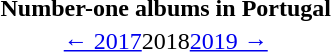<table class="toc" id="toc" summary="Contents">
<tr>
<th>Number-one albums in Portugal</th>
</tr>
<tr>
<td align="center"><a href='#'>← 2017</a>2018<a href='#'>2019 →</a></td>
</tr>
</table>
